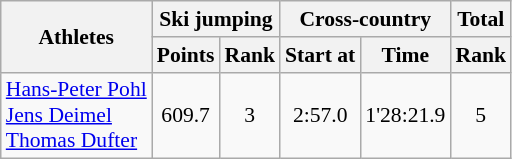<table class="wikitable" border="1" style="font-size:90%">
<tr>
<th rowspan="2">Athletes</th>
<th colspan="2">Ski jumping</th>
<th colspan="2">Cross-country</th>
<th>Total</th>
</tr>
<tr>
<th>Points</th>
<th>Rank</th>
<th>Start at</th>
<th>Time</th>
<th>Rank</th>
</tr>
<tr>
<td><a href='#'>Hans-Peter Pohl</a><br><a href='#'>Jens Deimel</a><br><a href='#'>Thomas Dufter</a></td>
<td align=center>609.7</td>
<td align=center>3</td>
<td align=center>2:57.0</td>
<td align=center>1'28:21.9</td>
<td align=center>5</td>
</tr>
</table>
